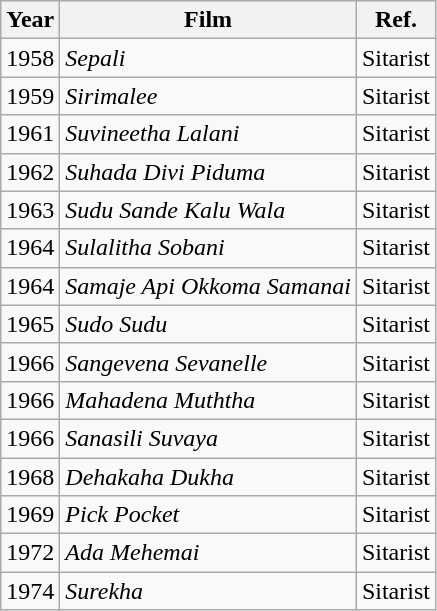<table class="wikitable">
<tr>
<th>Year</th>
<th>Film</th>
<th>Ref.</th>
</tr>
<tr>
<td>1958</td>
<td><em>Sepali</em></td>
<td>Sitarist</td>
</tr>
<tr>
<td>1959</td>
<td><em>Sirimalee</em></td>
<td>Sitarist</td>
</tr>
<tr>
<td>1961</td>
<td><em>Suvineetha Lalani</em></td>
<td>Sitarist</td>
</tr>
<tr>
<td>1962</td>
<td><em>Suhada Divi Piduma</em></td>
<td>Sitarist</td>
</tr>
<tr>
<td>1963</td>
<td><em>Sudu Sande Kalu Wala</em></td>
<td>Sitarist</td>
</tr>
<tr>
<td>1964</td>
<td><em>Sulalitha Sobani</em></td>
<td>Sitarist</td>
</tr>
<tr>
<td>1964</td>
<td><em>Samaje Api Okkoma Samanai</em></td>
<td>Sitarist</td>
</tr>
<tr>
<td>1965</td>
<td><em>Sudo Sudu</em></td>
<td>Sitarist</td>
</tr>
<tr>
<td>1966</td>
<td><em>Sangevena Sevanelle</em></td>
<td>Sitarist</td>
</tr>
<tr>
<td>1966</td>
<td><em>Mahadena Muththa</em></td>
<td>Sitarist</td>
</tr>
<tr>
<td>1966</td>
<td><em>Sanasili Suvaya</em></td>
<td>Sitarist</td>
</tr>
<tr>
<td>1968</td>
<td><em>Dehakaha Dukha</em></td>
<td>Sitarist</td>
</tr>
<tr>
<td>1969</td>
<td><em>Pick Pocket</em></td>
<td>Sitarist</td>
</tr>
<tr>
<td>1972</td>
<td><em>Ada Mehemai</em></td>
<td>Sitarist</td>
</tr>
<tr>
<td>1974</td>
<td><em>Surekha</em></td>
<td>Sitarist</td>
</tr>
</table>
